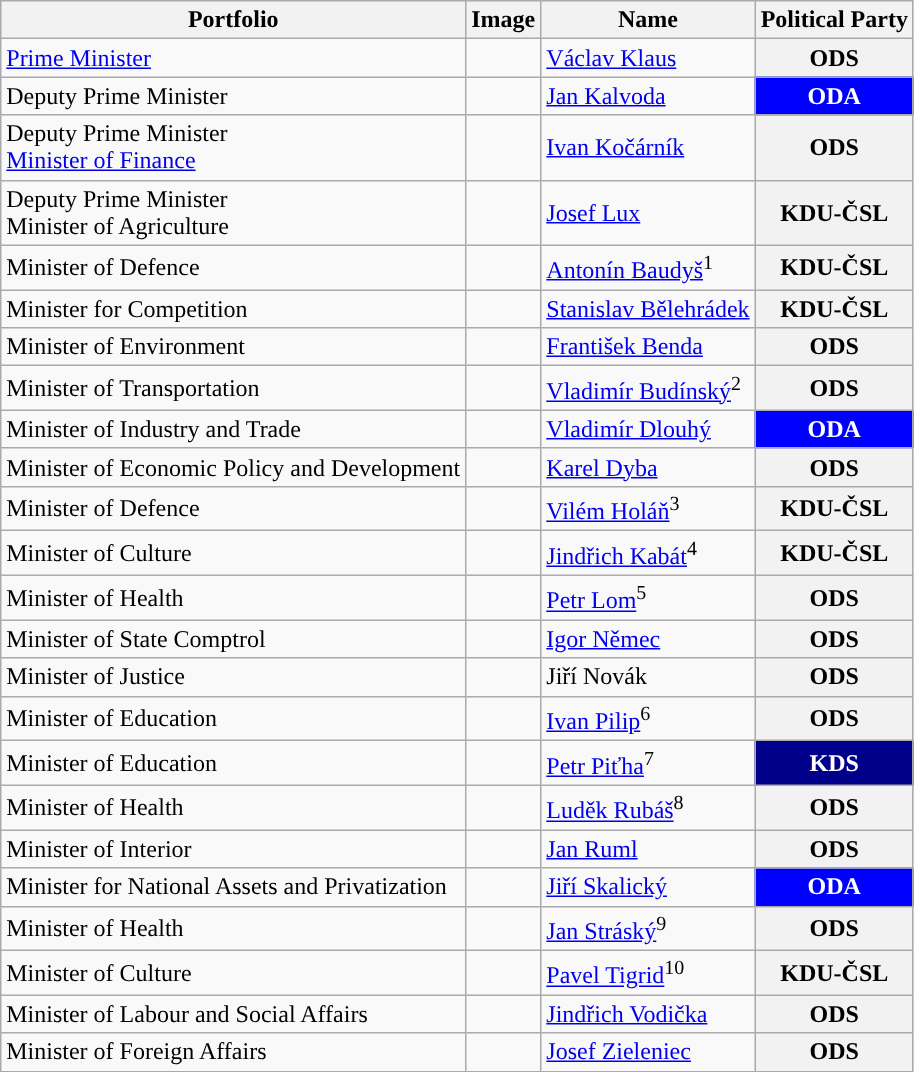<table class="wikitable">
<tr>
<th>Portfolio</th>
<th>Image</th>
<th>Name</th>
<th>Political Party</th>
</tr>
<tr>
<td><a href='#'>Prime Minister</a></td>
<td></td>
<td><a href='#'>Václav Klaus</a></td>
<th style="background-color:">ODS</th>
</tr>
<tr>
<td>Deputy Prime Minister</td>
<td></td>
<td><a href='#'>Jan Kalvoda</a></td>
<th style="background-color:#0000FF; color:white">ODA</th>
</tr>
<tr>
<td>Deputy Prime Minister <br><a href='#'>Minister of Finance</a></td>
<td></td>
<td><a href='#'>Ivan Kočárník</a></td>
<th style="background-color:">ODS</th>
</tr>
<tr>
<td>Deputy Prime Minister <br>Minister of Agriculture</td>
<td></td>
<td><a href='#'>Josef Lux</a></td>
<th style="background-color:">KDU-ČSL</th>
</tr>
<tr>
<td>Minister of Defence</td>
<td></td>
<td><a href='#'>Antonín Baudyš</a><sup>1</sup></td>
<th style="background-color:">KDU-ČSL</th>
</tr>
<tr>
<td>Minister for Competition</td>
<td></td>
<td><a href='#'>Stanislav Bělehrádek</a></td>
<th style="background-color:">KDU-ČSL</th>
</tr>
<tr>
<td>Minister of Environment</td>
<td></td>
<td><a href='#'>František Benda</a></td>
<th style="background-color:">ODS</th>
</tr>
<tr>
<td>Minister of Transportation</td>
<td></td>
<td><a href='#'>Vladimír Budínský</a><sup>2</sup></td>
<th style="background-color:">ODS</th>
</tr>
<tr>
<td>Minister of Industry and Trade</td>
<td></td>
<td><a href='#'>Vladimír Dlouhý</a></td>
<th style="background-color:#0000FF; color:white">ODA</th>
</tr>
<tr>
<td>Minister of Economic Policy and Development</td>
<td></td>
<td><a href='#'>Karel Dyba</a></td>
<th style="background-color:">ODS</th>
</tr>
<tr>
<td>Minister of Defence</td>
<td></td>
<td><a href='#'>Vilém Holáň</a><sup>3</sup></td>
<th style="background-color:">KDU-ČSL</th>
</tr>
<tr>
<td>Minister of Culture</td>
<td></td>
<td><a href='#'>Jindřich Kabát</a><sup>4</sup></td>
<th style="background-color:">KDU-ČSL</th>
</tr>
<tr>
<td>Minister of Health</td>
<td></td>
<td><a href='#'>Petr Lom</a><sup>5</sup></td>
<th style="background-color:">ODS</th>
</tr>
<tr>
<td>Minister of State Comptrol</td>
<td></td>
<td><a href='#'>Igor Němec</a></td>
<th style="background-color:">ODS</th>
</tr>
<tr>
<td>Minister of Justice</td>
<td></td>
<td>Jiří Novák</td>
<th style="background-color:">ODS</th>
</tr>
<tr>
<td>Minister of Education</td>
<td></td>
<td><a href='#'>Ivan Pilip</a><sup>6</sup></td>
<th style="background-color:">ODS</th>
</tr>
<tr>
<td>Minister of Education</td>
<td></td>
<td><a href='#'>Petr Piťha</a><sup>7</sup></td>
<th style="background-color:#00008B; color:white">KDS</th>
</tr>
<tr>
<td>Minister of Health</td>
<td></td>
<td><a href='#'>Luděk Rubáš</a><sup>8</sup></td>
<th style="background-color:">ODS</th>
</tr>
<tr>
<td>Minister of Interior</td>
<td></td>
<td><a href='#'>Jan Ruml</a></td>
<th style="background-color:">ODS</th>
</tr>
<tr>
<td>Minister for National Assets and Privatization</td>
<td></td>
<td><a href='#'>Jiří Skalický</a></td>
<th style="background-color:#0000FF; color:white">ODA</th>
</tr>
<tr>
<td>Minister of Health</td>
<td></td>
<td><a href='#'>Jan Stráský</a><sup>9</sup></td>
<th style="background-color:">ODS</th>
</tr>
<tr>
<td>Minister of Culture</td>
<td></td>
<td><a href='#'>Pavel Tigrid</a><sup>10</sup></td>
<th style="background-color:">KDU-ČSL</th>
</tr>
<tr>
<td>Minister of Labour and Social Affairs</td>
<td></td>
<td><a href='#'>Jindřich Vodička</a></td>
<th style="background-color:">ODS</th>
</tr>
<tr>
<td>Minister of Foreign Affairs</td>
<td></td>
<td><a href='#'>Josef Zieleniec</a></td>
<th style="background-color:">ODS</th>
</tr>
</table>
